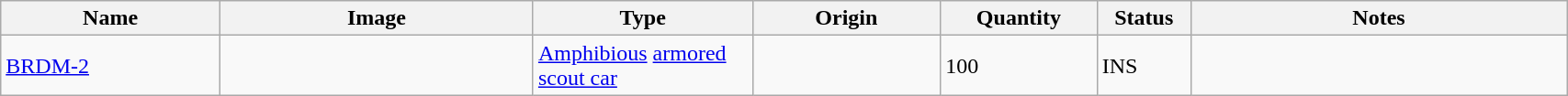<table class="wikitable" style="width:90%;">
<tr>
<th width=14%>Name</th>
<th width=20%>Image</th>
<th width=14%>Type</th>
<th width=12%>Origin</th>
<th width=10%>Quantity</th>
<th width=06%>Status</th>
<th width=24%>Notes</th>
</tr>
<tr>
<td><a href='#'>BRDM-2</a></td>
<td></td>
<td><a href='#'>Amphibious</a> <a href='#'>armored scout car</a></td>
<td></td>
<td>100</td>
<td>INS</td>
<td></td>
</tr>
</table>
